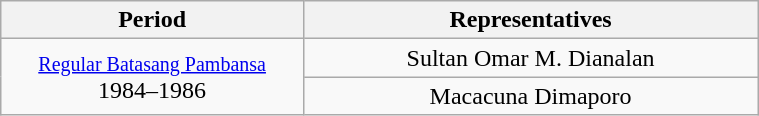<table class="wikitable" style="text-align:center; width:40%;">
<tr>
<th width="40%">Period</th>
<th>Representatives</th>
</tr>
<tr>
<td rowspan="2"><small><a href='#'>Regular Batasang Pambansa</a></small><br>1984–1986</td>
<td>Sultan Omar M. Dianalan</td>
</tr>
<tr>
<td>Macacuna Dimaporo</td>
</tr>
</table>
